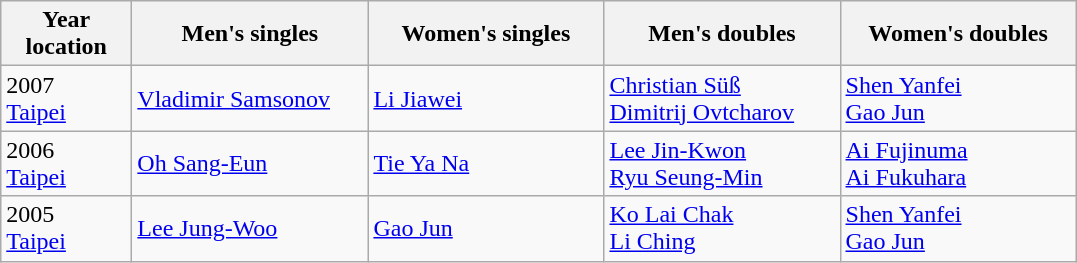<table class="wikitable">
<tr>
<th width="80">Year <br> location</th>
<th style="width:150px;">Men's singles</th>
<th style="width:150px;">Women's singles</th>
<th style="width:150px;">Men's doubles</th>
<th style="width:150px;">Women's doubles</th>
</tr>
<tr>
<td>2007<br> <a href='#'>Taipei</a></td>
<td> <a href='#'>Vladimir Samsonov</a></td>
<td> <a href='#'>Li Jiawei</a></td>
<td> <a href='#'>Christian Süß</a> <br>  <a href='#'>Dimitrij Ovtcharov</a></td>
<td> <a href='#'>Shen Yanfei</a> <br>  <a href='#'>Gao Jun</a></td>
</tr>
<tr>
<td>2006<br> <a href='#'>Taipei</a></td>
<td> <a href='#'>Oh Sang-Eun</a></td>
<td> <a href='#'>Tie Ya Na</a></td>
<td> <a href='#'>Lee Jin-Kwon</a> <br>  <a href='#'>Ryu Seung-Min</a></td>
<td> <a href='#'>Ai Fujinuma</a> <br>  <a href='#'>Ai Fukuhara</a></td>
</tr>
<tr>
<td>2005<br> <a href='#'>Taipei</a></td>
<td> <a href='#'>Lee Jung-Woo</a></td>
<td> <a href='#'>Gao Jun</a></td>
<td> <a href='#'>Ko Lai Chak</a> <br>  <a href='#'>Li Ching</a></td>
<td> <a href='#'>Shen Yanfei</a> <br>  <a href='#'>Gao Jun</a></td>
</tr>
</table>
